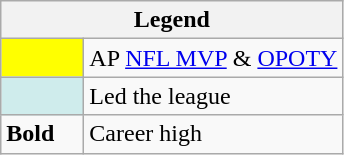<table class="wikitable mw-collapsible">
<tr>
<th colspan="2">Legend</th>
</tr>
<tr>
<td style="background:#ffff00; width:3em;"></td>
<td>AP <a href='#'>NFL MVP</a> & <a href='#'>OPOTY</a></td>
</tr>
<tr>
<td style="background:#cfecec; width:3em;"></td>
<td>Led the league</td>
</tr>
<tr>
<td><strong>Bold</strong></td>
<td>Career high</td>
</tr>
</table>
